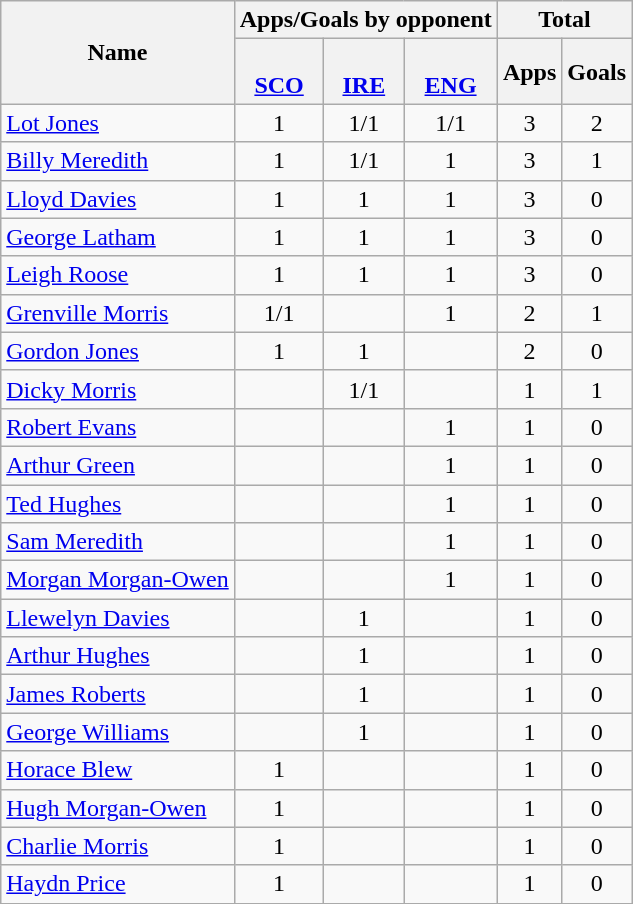<table class="wikitable sortable" style="text-align: center;">
<tr>
<th rowspan=2>Name</th>
<th colspan=3>Apps/Goals by opponent</th>
<th colspan=2>Total</th>
</tr>
<tr>
<th><br><a href='#'>SCO</a></th>
<th><br><a href='#'>IRE</a></th>
<th><br><a href='#'>ENG</a></th>
<th>Apps</th>
<th>Goals</th>
</tr>
<tr>
<td align=left><a href='#'>Lot Jones</a></td>
<td>1</td>
<td>1/1</td>
<td>1/1</td>
<td>3</td>
<td>2</td>
</tr>
<tr>
<td align=left><a href='#'>Billy Meredith</a></td>
<td>1</td>
<td>1/1</td>
<td>1</td>
<td>3</td>
<td>1</td>
</tr>
<tr>
<td align=left><a href='#'>Lloyd Davies</a></td>
<td>1</td>
<td>1</td>
<td>1</td>
<td>3</td>
<td>0</td>
</tr>
<tr>
<td align=left><a href='#'>George Latham</a></td>
<td>1</td>
<td>1</td>
<td>1</td>
<td>3</td>
<td>0</td>
</tr>
<tr>
<td align=left><a href='#'>Leigh Roose</a></td>
<td>1</td>
<td>1</td>
<td>1</td>
<td>3</td>
<td>0</td>
</tr>
<tr>
<td align=left><a href='#'>Grenville Morris</a></td>
<td>1/1</td>
<td></td>
<td>1</td>
<td>2</td>
<td>1</td>
</tr>
<tr>
<td align=left><a href='#'>Gordon Jones</a></td>
<td>1</td>
<td>1</td>
<td></td>
<td>2</td>
<td>0</td>
</tr>
<tr>
<td align=left><a href='#'>Dicky Morris</a></td>
<td></td>
<td>1/1</td>
<td></td>
<td>1</td>
<td>1</td>
</tr>
<tr>
<td align=left><a href='#'>Robert Evans</a></td>
<td></td>
<td></td>
<td>1</td>
<td>1</td>
<td>0</td>
</tr>
<tr>
<td align=left><a href='#'>Arthur Green</a></td>
<td></td>
<td></td>
<td>1</td>
<td>1</td>
<td>0</td>
</tr>
<tr>
<td align=left><a href='#'>Ted Hughes</a></td>
<td></td>
<td></td>
<td>1</td>
<td>1</td>
<td>0</td>
</tr>
<tr>
<td align=left><a href='#'>Sam Meredith</a></td>
<td></td>
<td></td>
<td>1</td>
<td>1</td>
<td>0</td>
</tr>
<tr>
<td align=left><a href='#'>Morgan Morgan-Owen</a></td>
<td></td>
<td></td>
<td>1</td>
<td>1</td>
<td>0</td>
</tr>
<tr>
<td align=left><a href='#'>Llewelyn Davies</a></td>
<td></td>
<td>1</td>
<td></td>
<td>1</td>
<td>0</td>
</tr>
<tr>
<td align=left><a href='#'>Arthur Hughes</a></td>
<td></td>
<td>1</td>
<td></td>
<td>1</td>
<td>0</td>
</tr>
<tr>
<td align=left><a href='#'>James Roberts</a></td>
<td></td>
<td>1</td>
<td></td>
<td>1</td>
<td>0</td>
</tr>
<tr>
<td align=left><a href='#'>George Williams</a></td>
<td></td>
<td>1</td>
<td></td>
<td>1</td>
<td>0</td>
</tr>
<tr>
<td align=left><a href='#'>Horace Blew</a></td>
<td>1</td>
<td></td>
<td></td>
<td>1</td>
<td>0</td>
</tr>
<tr>
<td align=left><a href='#'>Hugh Morgan-Owen</a></td>
<td>1</td>
<td></td>
<td></td>
<td>1</td>
<td>0</td>
</tr>
<tr>
<td align=left><a href='#'>Charlie Morris</a></td>
<td>1</td>
<td></td>
<td></td>
<td>1</td>
<td>0</td>
</tr>
<tr>
<td align=left><a href='#'>Haydn Price</a></td>
<td>1</td>
<td></td>
<td></td>
<td>1</td>
<td>0</td>
</tr>
<tr>
</tr>
</table>
